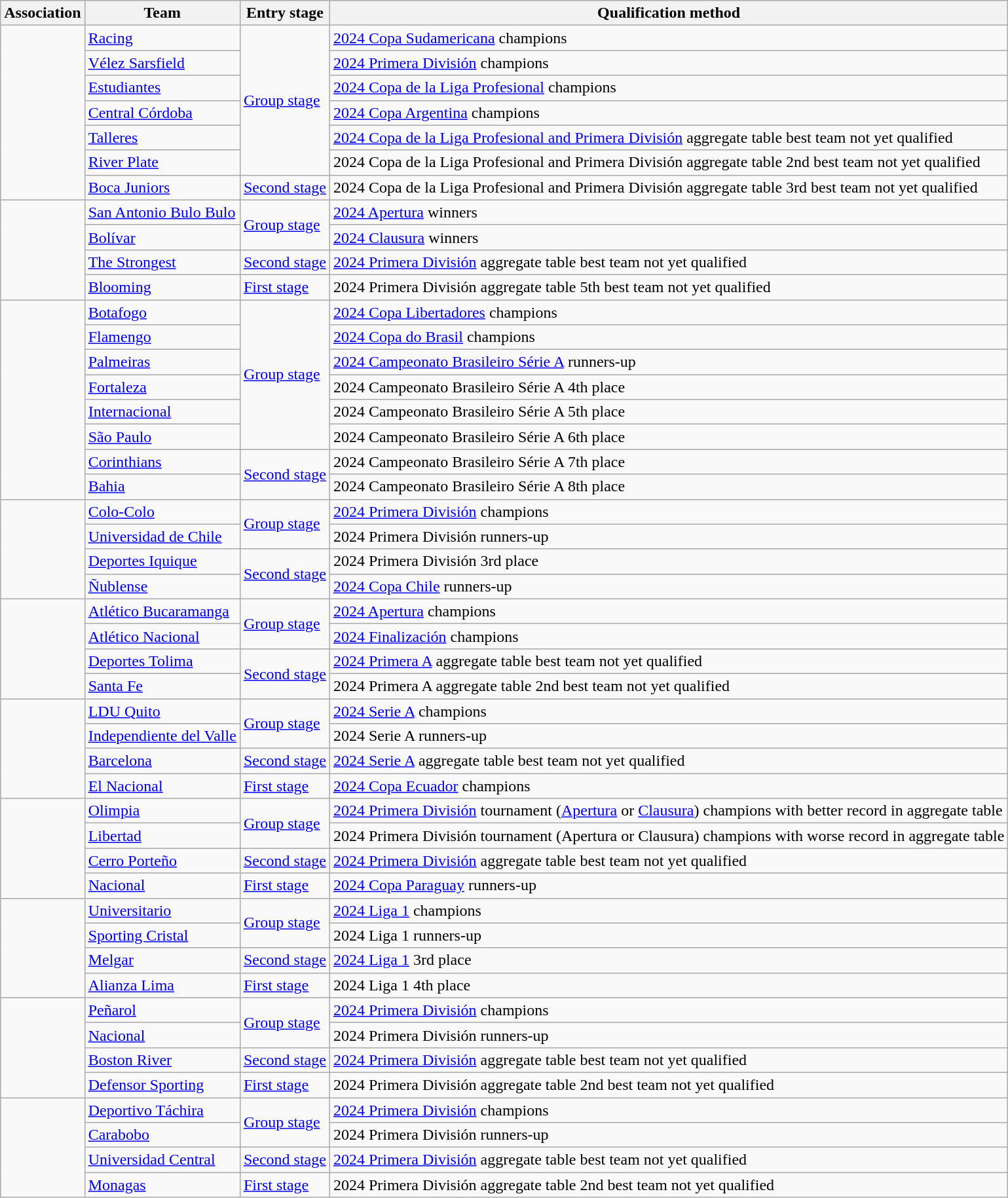<table class="wikitable">
<tr>
<th>Association</th>
<th>Team </th>
<th>Entry stage</th>
<th>Qualification method</th>
</tr>
<tr>
<td rowspan=7><br></td>
<td><a href='#'>Racing</a> </td>
<td rowspan=6><a href='#'>Group stage</a></td>
<td><a href='#'>2024 Copa Sudamericana</a> champions</td>
</tr>
<tr>
<td><a href='#'>Vélez Sarsfield</a> </td>
<td><a href='#'>2024 Primera División</a> champions</td>
</tr>
<tr>
<td><a href='#'>Estudiantes</a> </td>
<td><a href='#'>2024 Copa de la Liga Profesional</a> champions</td>
</tr>
<tr>
<td><a href='#'>Central Córdoba</a> </td>
<td><a href='#'>2024 Copa Argentina</a> champions</td>
</tr>
<tr>
<td><a href='#'>Talleres</a> </td>
<td><a href='#'>2024 Copa de la Liga Profesional and Primera División</a> aggregate table best team not yet qualified</td>
</tr>
<tr>
<td><a href='#'>River Plate</a> </td>
<td>2024 Copa de la Liga Profesional and Primera División aggregate table 2nd best team not yet qualified</td>
</tr>
<tr>
<td><a href='#'>Boca Juniors</a> </td>
<td><a href='#'>Second stage</a></td>
<td>2024 Copa de la Liga Profesional and Primera División aggregate table 3rd best team not yet qualified</td>
</tr>
<tr>
<td rowspan=4><br></td>
<td><a href='#'>San Antonio Bulo Bulo</a> </td>
<td rowspan=2><a href='#'>Group stage</a></td>
<td><a href='#'>2024 Apertura</a> winners</td>
</tr>
<tr>
<td><a href='#'>Bolívar</a> </td>
<td><a href='#'>2024 Clausura</a> winners</td>
</tr>
<tr>
<td><a href='#'>The Strongest</a> </td>
<td><a href='#'>Second stage</a></td>
<td><a href='#'>2024 Primera División</a> aggregate table best team not yet qualified</td>
</tr>
<tr>
<td><a href='#'>Blooming</a> </td>
<td><a href='#'>First stage</a></td>
<td>2024 Primera División aggregate table 5th best team not yet qualified</td>
</tr>
<tr>
<td rowspan=8><br></td>
<td><a href='#'>Botafogo</a> </td>
<td rowspan=6><a href='#'>Group stage</a></td>
<td><a href='#'>2024 Copa Libertadores</a> champions</td>
</tr>
<tr>
<td><a href='#'>Flamengo</a> </td>
<td><a href='#'>2024 Copa do Brasil</a> champions</td>
</tr>
<tr>
<td><a href='#'>Palmeiras</a> </td>
<td><a href='#'>2024 Campeonato Brasileiro Série A</a> runners-up</td>
</tr>
<tr>
<td><a href='#'>Fortaleza</a> </td>
<td>2024 Campeonato Brasileiro Série A 4th place</td>
</tr>
<tr>
<td><a href='#'>Internacional</a> </td>
<td>2024 Campeonato Brasileiro Série A 5th place</td>
</tr>
<tr>
<td><a href='#'>São Paulo</a> </td>
<td>2024 Campeonato Brasileiro Série A 6th place</td>
</tr>
<tr>
<td><a href='#'>Corinthians</a> </td>
<td rowspan=2><a href='#'>Second stage</a></td>
<td>2024 Campeonato Brasileiro Série A 7th place</td>
</tr>
<tr>
<td><a href='#'>Bahia</a> </td>
<td>2024 Campeonato Brasileiro Série A 8th place</td>
</tr>
<tr>
<td rowspan=4><br></td>
<td><a href='#'>Colo-Colo</a> </td>
<td rowspan=2><a href='#'>Group stage</a></td>
<td><a href='#'>2024 Primera División</a> champions</td>
</tr>
<tr>
<td><a href='#'>Universidad de Chile</a> </td>
<td>2024 Primera División runners-up</td>
</tr>
<tr>
<td><a href='#'>Deportes Iquique</a> </td>
<td rowspan=2><a href='#'>Second stage</a></td>
<td>2024 Primera División 3rd place</td>
</tr>
<tr>
<td><a href='#'>Ñublense</a> </td>
<td><a href='#'>2024 Copa Chile</a> runners-up</td>
</tr>
<tr>
<td rowspan=4><br></td>
<td><a href='#'>Atlético Bucaramanga</a> </td>
<td rowspan=2><a href='#'>Group stage</a></td>
<td><a href='#'>2024 Apertura</a> champions</td>
</tr>
<tr>
<td><a href='#'>Atlético Nacional</a> </td>
<td><a href='#'>2024 Finalización</a> champions</td>
</tr>
<tr>
<td><a href='#'>Deportes Tolima</a> </td>
<td rowspan=2><a href='#'>Second stage</a></td>
<td><a href='#'>2024 Primera A</a> aggregate table best team not yet qualified</td>
</tr>
<tr>
<td><a href='#'>Santa Fe</a> </td>
<td>2024 Primera A aggregate table 2nd best team not yet qualified</td>
</tr>
<tr>
<td rowspan=4><br></td>
<td><a href='#'>LDU Quito</a> </td>
<td rowspan=2><a href='#'>Group stage</a></td>
<td><a href='#'>2024 Serie A</a> champions</td>
</tr>
<tr>
<td><a href='#'>Independiente del Valle</a> </td>
<td>2024 Serie A runners-up</td>
</tr>
<tr>
<td><a href='#'>Barcelona</a> </td>
<td><a href='#'>Second stage</a></td>
<td><a href='#'>2024 Serie A</a> aggregate table best team not yet qualified</td>
</tr>
<tr>
<td><a href='#'>El Nacional</a> </td>
<td><a href='#'>First stage</a></td>
<td><a href='#'>2024 Copa Ecuador</a> champions</td>
</tr>
<tr>
<td rowspan=4><br></td>
<td><a href='#'>Olimpia</a> </td>
<td rowspan=2><a href='#'>Group stage</a></td>
<td><a href='#'>2024 Primera División</a> tournament (<a href='#'>Apertura</a> or <a href='#'>Clausura</a>) champions with better record in aggregate table</td>
</tr>
<tr>
<td><a href='#'>Libertad</a> </td>
<td>2024 Primera División tournament (Apertura or Clausura) champions with worse record in aggregate table</td>
</tr>
<tr>
<td><a href='#'>Cerro Porteño</a> </td>
<td><a href='#'>Second stage</a></td>
<td><a href='#'>2024 Primera División</a> aggregate table best team not yet qualified</td>
</tr>
<tr>
<td><a href='#'>Nacional</a> </td>
<td><a href='#'>First stage</a></td>
<td><a href='#'>2024 Copa Paraguay</a> runners-up</td>
</tr>
<tr>
<td rowspan=4><br></td>
<td><a href='#'>Universitario</a> </td>
<td rowspan=2><a href='#'>Group stage</a></td>
<td><a href='#'>2024 Liga 1</a> champions</td>
</tr>
<tr>
<td><a href='#'>Sporting Cristal</a> </td>
<td>2024 Liga 1 runners-up</td>
</tr>
<tr>
<td><a href='#'>Melgar</a> </td>
<td><a href='#'>Second stage</a></td>
<td><a href='#'>2024 Liga 1</a> 3rd place</td>
</tr>
<tr>
<td><a href='#'>Alianza Lima</a> </td>
<td><a href='#'>First stage</a></td>
<td>2024 Liga 1 4th place</td>
</tr>
<tr>
<td rowspan=4><br></td>
<td><a href='#'>Peñarol</a> </td>
<td rowspan=2><a href='#'>Group stage</a></td>
<td><a href='#'>2024 Primera División</a> champions</td>
</tr>
<tr>
<td><a href='#'>Nacional</a> </td>
<td>2024 Primera División runners-up</td>
</tr>
<tr>
<td><a href='#'>Boston River</a> </td>
<td><a href='#'>Second stage</a></td>
<td><a href='#'>2024 Primera División</a> aggregate table best team not yet qualified</td>
</tr>
<tr>
<td><a href='#'>Defensor Sporting</a> </td>
<td><a href='#'>First stage</a></td>
<td>2024 Primera División aggregate table 2nd best team not yet qualified</td>
</tr>
<tr>
<td rowspan=4><br></td>
<td><a href='#'>Deportivo Táchira</a> </td>
<td rowspan=2><a href='#'>Group stage</a></td>
<td><a href='#'>2024 Primera División</a> champions</td>
</tr>
<tr>
<td><a href='#'>Carabobo</a> </td>
<td>2024 Primera División runners-up</td>
</tr>
<tr>
<td><a href='#'>Universidad Central</a> </td>
<td><a href='#'>Second stage</a></td>
<td><a href='#'>2024 Primera División</a> aggregate table best team not yet qualified</td>
</tr>
<tr>
<td><a href='#'>Monagas</a> </td>
<td><a href='#'>First stage</a></td>
<td>2024 Primera División aggregate table 2nd best team not yet qualified</td>
</tr>
</table>
